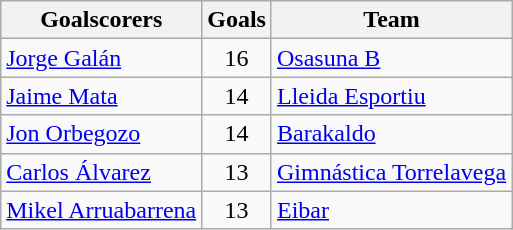<table class="wikitable sortable">
<tr>
<th>Goalscorers</th>
<th>Goals</th>
<th>Team</th>
</tr>
<tr>
<td> <a href='#'>Jorge Galán</a></td>
<td align=center>16</td>
<td><a href='#'>Osasuna B</a></td>
</tr>
<tr>
<td> <a href='#'>Jaime Mata</a></td>
<td align=center>14</td>
<td><a href='#'>Lleida Esportiu</a></td>
</tr>
<tr>
<td> <a href='#'>Jon Orbegozo</a></td>
<td align=center>14</td>
<td><a href='#'>Barakaldo</a></td>
</tr>
<tr>
<td> <a href='#'>Carlos Álvarez</a></td>
<td align=center>13</td>
<td><a href='#'>Gimnástica Torrelavega</a></td>
</tr>
<tr>
<td> <a href='#'>Mikel Arruabarrena</a></td>
<td align=center>13</td>
<td><a href='#'>Eibar</a></td>
</tr>
</table>
